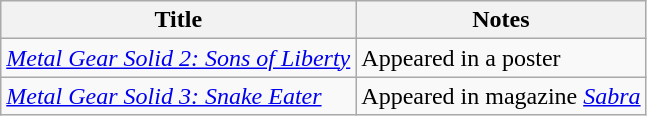<table class="wikitable">
<tr>
<th>Title</th>
<th>Notes</th>
</tr>
<tr>
<td><em><a href='#'>Metal Gear Solid 2: Sons of Liberty</a></em></td>
<td>Appeared in a poster</td>
</tr>
<tr>
<td><em><a href='#'>Metal Gear Solid 3: Snake Eater</a></em></td>
<td>Appeared in magazine <em><a href='#'>Sabra</a></em></td>
</tr>
</table>
